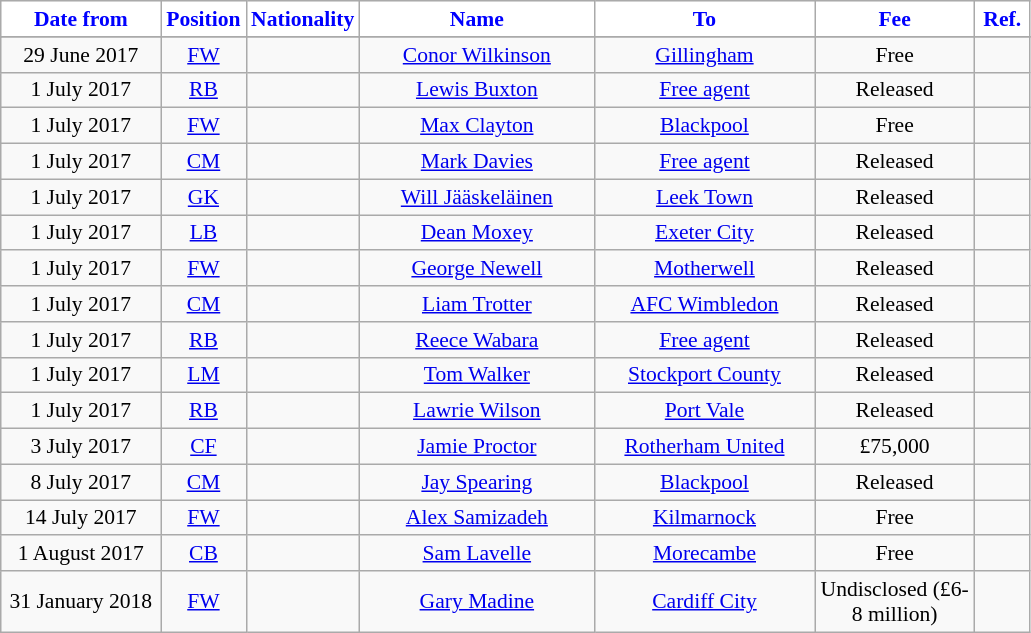<table class="wikitable"  style="text-align:center; font-size:90%; ">
<tr>
<th style="background:#FFFFFF; color:#0000FF; width:100px;">Date from</th>
<th style="background:#FFFFFF; color:#0000FF; width:50px;">Position</th>
<th style="background:#FFFFFF; color:#0000FF; width:50px;">Nationality</th>
<th style="background:#FFFFFF; color:#0000FF; width:150px;">Name</th>
<th style="background:#FFFFFF; color:#0000FF; width:140px;">To</th>
<th style="background:#FFFFFF; color:#0000FF; width:100px;">Fee</th>
<th style="background:#FFFFFF; color:#0000FF; width:30px;">Ref.</th>
</tr>
<tr>
</tr>
<tr>
<td>29 June 2017</td>
<td><a href='#'>FW</a></td>
<td></td>
<td><a href='#'>Conor Wilkinson</a></td>
<td><a href='#'>Gillingham</a></td>
<td>Free</td>
<td></td>
</tr>
<tr>
<td>1 July 2017</td>
<td><a href='#'>RB</a></td>
<td></td>
<td><a href='#'>Lewis Buxton</a></td>
<td><a href='#'>Free agent</a></td>
<td>Released</td>
<td></td>
</tr>
<tr>
<td>1 July 2017</td>
<td><a href='#'>FW</a></td>
<td></td>
<td><a href='#'>Max Clayton</a></td>
<td><a href='#'>Blackpool</a></td>
<td>Free</td>
<td></td>
</tr>
<tr>
<td>1 July 2017</td>
<td><a href='#'>CM</a></td>
<td></td>
<td><a href='#'>Mark Davies</a></td>
<td><a href='#'>Free agent</a></td>
<td>Released</td>
<td></td>
</tr>
<tr>
<td>1 July 2017</td>
<td><a href='#'>GK</a></td>
<td></td>
<td><a href='#'>Will Jääskeläinen</a></td>
<td><a href='#'>Leek Town</a></td>
<td>Released</td>
<td></td>
</tr>
<tr>
<td>1 July 2017</td>
<td><a href='#'>LB</a></td>
<td></td>
<td><a href='#'>Dean Moxey</a></td>
<td><a href='#'>Exeter City</a></td>
<td>Released</td>
<td></td>
</tr>
<tr>
<td>1 July 2017</td>
<td><a href='#'>FW</a></td>
<td></td>
<td><a href='#'>George Newell</a></td>
<td><a href='#'>Motherwell</a></td>
<td>Released</td>
<td></td>
</tr>
<tr>
<td>1 July 2017</td>
<td><a href='#'>CM</a></td>
<td></td>
<td><a href='#'>Liam Trotter</a></td>
<td><a href='#'>AFC Wimbledon</a></td>
<td>Released</td>
<td></td>
</tr>
<tr>
<td>1 July 2017</td>
<td><a href='#'>RB</a></td>
<td></td>
<td><a href='#'>Reece Wabara</a></td>
<td><a href='#'>Free agent</a></td>
<td>Released</td>
<td></td>
</tr>
<tr>
<td>1 July 2017</td>
<td><a href='#'>LM</a></td>
<td></td>
<td><a href='#'>Tom Walker</a></td>
<td><a href='#'>Stockport County</a></td>
<td>Released</td>
<td></td>
</tr>
<tr>
<td>1 July 2017</td>
<td><a href='#'>RB</a></td>
<td></td>
<td><a href='#'>Lawrie Wilson</a></td>
<td><a href='#'>Port Vale</a></td>
<td>Released</td>
<td></td>
</tr>
<tr>
<td>3 July 2017</td>
<td><a href='#'>CF</a></td>
<td></td>
<td><a href='#'>Jamie Proctor</a></td>
<td><a href='#'>Rotherham United</a></td>
<td>£75,000</td>
<td></td>
</tr>
<tr>
<td>8 July 2017</td>
<td><a href='#'>CM</a></td>
<td></td>
<td><a href='#'>Jay Spearing</a></td>
<td><a href='#'>Blackpool</a></td>
<td>Released</td>
<td></td>
</tr>
<tr>
<td>14 July 2017</td>
<td><a href='#'>FW</a></td>
<td></td>
<td><a href='#'>Alex Samizadeh</a></td>
<td><a href='#'>Kilmarnock</a></td>
<td>Free</td>
<td></td>
</tr>
<tr>
<td>1 August 2017</td>
<td><a href='#'>CB</a></td>
<td></td>
<td><a href='#'>Sam Lavelle</a></td>
<td><a href='#'>Morecambe</a></td>
<td>Free</td>
<td></td>
</tr>
<tr>
<td>31 January 2018</td>
<td><a href='#'>FW</a></td>
<td></td>
<td><a href='#'>Gary Madine</a></td>
<td><a href='#'>Cardiff City</a></td>
<td>Undisclosed (£6-8 million)</td>
<td></td>
</tr>
</table>
